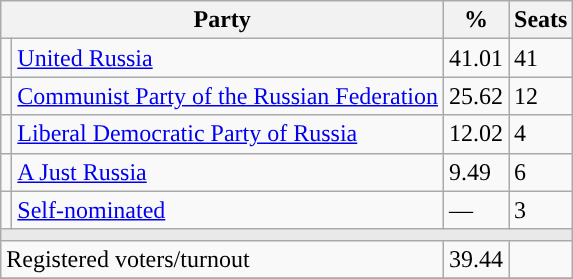<table class="wikitable">
<tr>
<th colspan=2>Party</th>
<th>%</th>
<th>Seats</th>
</tr>
<tr>
<td style="background:"></td>
<td><a href='#'>United Russia</a></td>
<td>41.01</td>
<td>41</td>
</tr>
<tr>
<td style="background:"></td>
<td><a href='#'>Communist Party of the Russian Federation</a></td>
<td>25.62</td>
<td>12</td>
</tr>
<tr>
<td style="background:"></td>
<td><a href='#'>Liberal Democratic Party of Russia</a></td>
<td>12.02</td>
<td>4</td>
</tr>
<tr>
<td style="background:"></td>
<td><a href='#'>A Just Russia</a></td>
<td>9.49</td>
<td>6</td>
</tr>
<tr>
<td style="background:"></td>
<td><a href='#'>Self-nominated</a></td>
<td>—</td>
<td>3</td>
</tr>
<tr>
<td colspan=4 style="background:#E9E9E9;"></td>
</tr>
<tr>
<td align=left colspan=2>Registered voters/turnout</td>
<td>39.44</td>
<td></td>
</tr>
<tr>
</tr>
</table>
